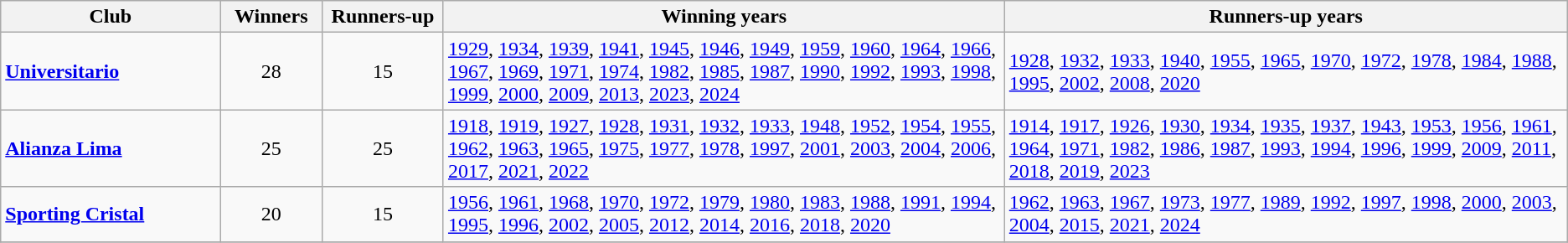<table class="wikitable sortable">
<tr>
<th scope=col width=200>Club</th>
<th scope=col width=80>Winners</th>
<th scope=col width=100>Runners-up</th>
<th scope=col class="unsortable" width=600>Winning years</th>
<th scope=col class="unsortable" width=600>Runners-up years</th>
</tr>
<tr>
<td><strong><a href='#'>Universitario</a></strong></td>
<td align=center>28</td>
<td align=center>15</td>
<td><a href='#'>1929</a>, <a href='#'>1934</a>, <a href='#'>1939</a>, <a href='#'>1941</a>, <a href='#'>1945</a>, <a href='#'>1946</a>, <a href='#'>1949</a>, <a href='#'>1959</a>, <a href='#'>1960</a>, <a href='#'>1964</a>, <a href='#'>1966</a>, <a href='#'>1967</a>, <a href='#'>1969</a>, <a href='#'>1971</a>, <a href='#'>1974</a>, <a href='#'>1982</a>, <a href='#'>1985</a>, <a href='#'>1987</a>, <a href='#'>1990</a>, <a href='#'>1992</a>, <a href='#'>1993</a>, <a href='#'>1998</a>, <a href='#'>1999</a>, <a href='#'>2000</a>, <a href='#'>2009</a>, <a href='#'>2013</a>, <a href='#'>2023</a>, <a href='#'>2024</a></td>
<td><a href='#'>1928</a>, <a href='#'>1932</a>, <a href='#'>1933</a>, <a href='#'>1940</a>, <a href='#'>1955</a>, <a href='#'>1965</a>, <a href='#'>1970</a>, <a href='#'>1972</a>, <a href='#'>1978</a>, <a href='#'>1984</a>, <a href='#'>1988</a>, <a href='#'>1995</a>, <a href='#'>2002</a>, <a href='#'>2008</a>, <a href='#'>2020</a></td>
</tr>
<tr>
<td><strong><a href='#'>Alianza Lima</a></strong></td>
<td align=center>25</td>
<td align=center>25</td>
<td><a href='#'>1918</a>, <a href='#'>1919</a>, <a href='#'>1927</a>, <a href='#'>1928</a>, <a href='#'>1931</a>, <a href='#'>1932</a>, <a href='#'>1933</a>, <a href='#'>1948</a>, <a href='#'>1952</a>, <a href='#'>1954</a>, <a href='#'>1955</a>, <a href='#'>1962</a>, <a href='#'>1963</a>, <a href='#'>1965</a>, <a href='#'>1975</a>, <a href='#'>1977</a>, <a href='#'>1978</a>, <a href='#'>1997</a>, <a href='#'>2001</a>, <a href='#'>2003</a>, <a href='#'>2004</a>, <a href='#'>2006</a>, <a href='#'>2017</a>, <a href='#'>2021</a>, <a href='#'>2022</a></td>
<td><a href='#'>1914</a>, <a href='#'>1917</a>, <a href='#'>1926</a>, <a href='#'>1930</a>, <a href='#'>1934</a>, <a href='#'>1935</a>, <a href='#'>1937</a>, <a href='#'>1943</a>, <a href='#'>1953</a>, <a href='#'>1956</a>, <a href='#'>1961</a>, <a href='#'>1964</a>, <a href='#'>1971</a>, <a href='#'>1982</a>, <a href='#'>1986</a>, <a href='#'>1987</a>, <a href='#'>1993</a>, <a href='#'>1994</a>, <a href='#'>1996</a>, <a href='#'>1999</a>, <a href='#'>2009</a>, <a href='#'>2011</a>, <a href='#'>2018</a>, <a href='#'>2019</a>, <a href='#'>2023</a></td>
</tr>
<tr>
<td><strong><a href='#'>Sporting Cristal</a></strong></td>
<td align=center>20</td>
<td align=center>15</td>
<td><a href='#'>1956</a>, <a href='#'>1961</a>, <a href='#'>1968</a>, <a href='#'>1970</a>, <a href='#'>1972</a>, <a href='#'>1979</a>, <a href='#'>1980</a>, <a href='#'>1983</a>, <a href='#'>1988</a>, <a href='#'>1991</a>, <a href='#'>1994</a>, <a href='#'>1995</a>, <a href='#'>1996</a>, <a href='#'>2002</a>, <a href='#'>2005</a>, <a href='#'>2012</a>, <a href='#'>2014</a>, <a href='#'>2016</a>, <a href='#'>2018</a>, <a href='#'>2020</a></td>
<td><a href='#'>1962</a>, <a href='#'>1963</a>, <a href='#'>1967</a>, <a href='#'>1973</a>, <a href='#'>1977</a>, <a href='#'>1989</a>, <a href='#'>1992</a>, <a href='#'>1997</a>, <a href='#'>1998</a>, <a href='#'>2000</a>, <a href='#'>2003</a>, <a href='#'>2004</a>, <a href='#'>2015</a>, <a href='#'>2021</a>, <a href='#'>2024</a></td>
</tr>
<tr>
</tr>
</table>
